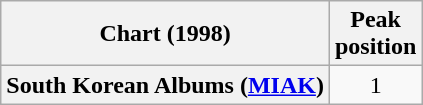<table class="wikitable plainrowheaders">
<tr>
<th>Chart (1998)</th>
<th>Peak<br>position</th>
</tr>
<tr>
<th scope="row">South Korean Albums (<a href='#'>MIAK</a>)</th>
<td align="center">1</td>
</tr>
</table>
